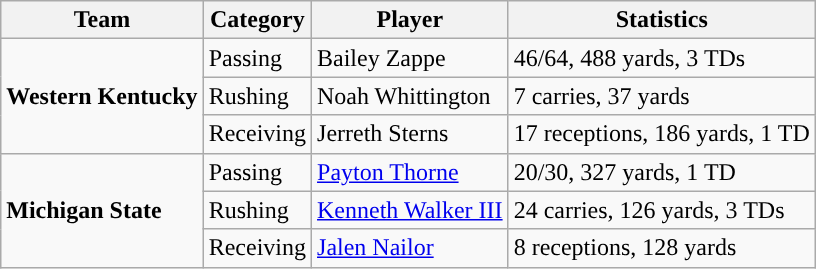<table class="wikitable" style="float: left;">
<tr>
<th>Team</th>
<th>Category</th>
<th>Player</th>
<th>Statistics</th>
</tr>
<tr>
<td rowspan=3><strong>Western Kentucky</strong></td>
<td>Passing</td>
<td>Bailey Zappe</td>
<td>46/64, 488 yards, 3 TDs</td>
</tr>
<tr>
<td>Rushing</td>
<td>Noah Whittington</td>
<td>7 carries, 37 yards</td>
</tr>
<tr>
<td>Receiving</td>
<td>Jerreth Sterns</td>
<td>17 receptions, 186 yards, 1 TD</td>
</tr>
<tr>
<td rowspan=3><strong>Michigan State</strong></td>
<td>Passing</td>
<td><a href='#'>Payton Thorne</a></td>
<td>20/30, 327 yards, 1 TD</td>
</tr>
<tr>
<td>Rushing</td>
<td><a href='#'>Kenneth Walker III</a></td>
<td>24 carries, 126 yards, 3 TDs</td>
</tr>
<tr>
<td>Receiving</td>
<td><a href='#'>Jalen Nailor</a></td>
<td>8 receptions, 128 yards</td>
</tr>
</table>
